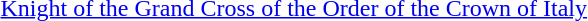<table>
<tr>
<td rowspan=2 style="width:60px; vertical-align:top;"></td>
<td><a href='#'>Knight of the Grand Cross of the Order of the Crown of Italy</a></td>
</tr>
<tr>
<td></td>
</tr>
</table>
